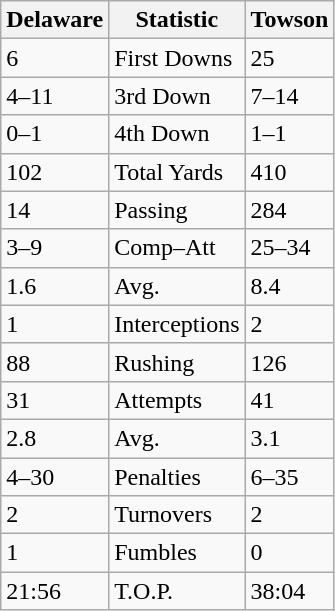<table class="wikitable">
<tr>
<th>Delaware</th>
<th>Statistic</th>
<th>Towson</th>
</tr>
<tr>
<td>6</td>
<td>First Downs</td>
<td>25</td>
</tr>
<tr>
<td>4–11</td>
<td>3rd Down</td>
<td>7–14</td>
</tr>
<tr>
<td>0–1</td>
<td>4th Down</td>
<td>1–1</td>
</tr>
<tr>
<td>102</td>
<td>Total Yards</td>
<td>410</td>
</tr>
<tr>
<td>14</td>
<td>Passing</td>
<td>284</td>
</tr>
<tr>
<td>3–9</td>
<td>Comp–Att</td>
<td>25–34</td>
</tr>
<tr>
<td>1.6</td>
<td>Avg.</td>
<td>8.4</td>
</tr>
<tr>
<td>1</td>
<td>Interceptions</td>
<td>2</td>
</tr>
<tr>
<td>88</td>
<td>Rushing</td>
<td>126</td>
</tr>
<tr>
<td>31</td>
<td>Attempts</td>
<td>41</td>
</tr>
<tr>
<td>2.8</td>
<td>Avg.</td>
<td>3.1</td>
</tr>
<tr>
<td>4–30</td>
<td>Penalties</td>
<td>6–35</td>
</tr>
<tr>
<td>2</td>
<td>Turnovers</td>
<td>2</td>
</tr>
<tr>
<td>1</td>
<td>Fumbles</td>
<td>0</td>
</tr>
<tr>
<td>21:56</td>
<td>T.O.P.</td>
<td>38:04</td>
</tr>
</table>
